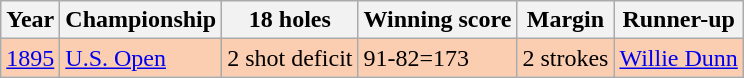<table class="wikitable">
<tr>
<th>Year</th>
<th>Championship</th>
<th>18 holes</th>
<th>Winning score</th>
<th>Margin</th>
<th>Runner-up</th>
</tr>
<tr style="background:#FBCEB1;">
<td><a href='#'>1895</a></td>
<td><a href='#'>U.S. Open</a></td>
<td>2 shot deficit</td>
<td>91-82=173</td>
<td>2 strokes</td>
<td> <a href='#'>Willie Dunn</a></td>
</tr>
</table>
